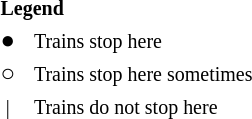<table>
<tr>
<th style="text-align:left; background:transparent; " colspan="2"><small>Legend</small></th>
</tr>
<tr>
<td style="text-align:center; background:transparent; padding-right:0.6em;">●</td>
<td><small>Trains stop here</small></td>
</tr>
<tr>
<td style="text-align:center; background:transparent; padding-right:0.6em;">○</td>
<td><small>Trains stop here sometimes</small></td>
</tr>
<tr>
<td style="text-align:center; backgroundtransparent; padding-right:0.6em;"><small>|</small></td>
<td><small>Trains do not stop here</small></td>
</tr>
</table>
